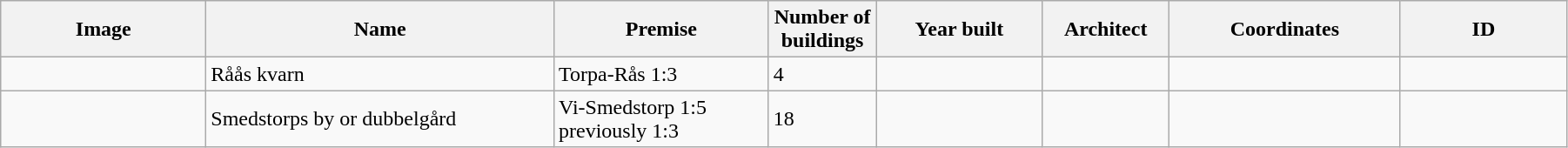<table class="wikitable" width="95%">
<tr>
<th width="150">Image</th>
<th>Name</th>
<th>Premise</th>
<th width="75">Number of<br>buildings</th>
<th width="120">Year built</th>
<th>Architect</th>
<th width="170">Coordinates</th>
<th width="120">ID</th>
</tr>
<tr>
<td></td>
<td>Råås kvarn</td>
<td>Torpa-Rås 1:3</td>
<td>4</td>
<td></td>
<td></td>
<td></td>
<td></td>
</tr>
<tr>
<td></td>
<td Smedstorps dubbelgård>Smedstorps by or dubbelgård</td>
<td>Vi-Smedstorp 1:5<br>previously 1:3</td>
<td>18</td>
<td></td>
<td></td>
<td></td>
<td></td>
</tr>
</table>
